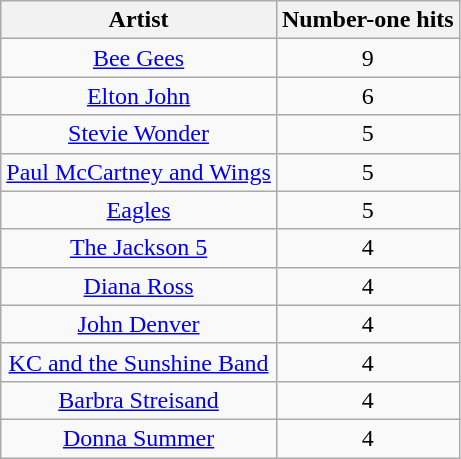<table class="wikitable sortable" border="1" style="text-align: center;">
<tr>
<th>Artist</th>
<th>Number-one hits</th>
</tr>
<tr>
<td><a href='#'>Bee Gees</a></td>
<td>9</td>
</tr>
<tr>
<td><a href='#'>Elton John</a></td>
<td>6</td>
</tr>
<tr>
<td><a href='#'>Stevie Wonder</a></td>
<td>5</td>
</tr>
<tr>
<td><a href='#'>Paul McCartney and Wings</a></td>
<td>5</td>
</tr>
<tr>
<td><a href='#'>Eagles</a></td>
<td>5</td>
</tr>
<tr>
<td><a href='#'>The Jackson 5</a></td>
<td>4</td>
</tr>
<tr>
<td><a href='#'>Diana Ross</a></td>
<td>4</td>
</tr>
<tr>
<td><a href='#'>John Denver</a></td>
<td>4</td>
</tr>
<tr>
<td><a href='#'>KC and the Sunshine Band</a></td>
<td>4</td>
</tr>
<tr>
<td><a href='#'>Barbra Streisand</a></td>
<td>4</td>
</tr>
<tr>
<td><a href='#'>Donna Summer</a></td>
<td>4</td>
</tr>
</table>
